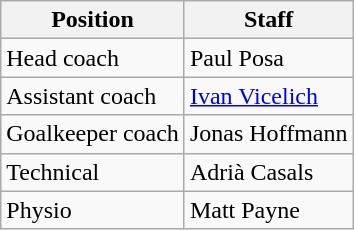<table class="wikitable">
<tr>
<th>Position</th>
<th>Staff</th>
</tr>
<tr>
<td>Head coach</td>
<td> Paul Posa</td>
</tr>
<tr>
<td>Assistant coach</td>
<td> <a href='#'>Ivan Vicelich</a></td>
</tr>
<tr>
<td>Goalkeeper coach</td>
<td> Jonas Hoffmann</td>
</tr>
<tr>
<td>Technical</td>
<td> Adrià Casals</td>
</tr>
<tr>
<td>Physio</td>
<td> Matt Payne</td>
</tr>
</table>
